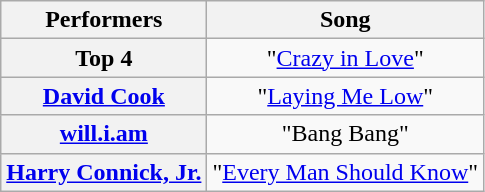<table class="wikitable" style="text-align:center;">
<tr>
<th scope="col">Performers</th>
<th scope="col">Song</th>
</tr>
<tr>
<th scope="row">Top 4</th>
<td>"<a href='#'>Crazy in Love</a>"</td>
</tr>
<tr>
<th scope="row"><a href='#'>David Cook</a></th>
<td>"<a href='#'>Laying Me Low</a>"</td>
</tr>
<tr>
<th scope="row"><a href='#'>will.i.am</a></th>
<td>"Bang Bang"</td>
</tr>
<tr>
<th scope="row"><a href='#'>Harry Connick, Jr.</a></th>
<td>"<a href='#'>Every Man Should Know</a>"</td>
</tr>
</table>
